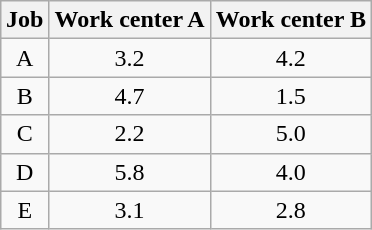<table class="wikitable" style="text-align:center; margin-left: auto; margin-right: auto; border: none;">
<tr>
<th>Job</th>
<th>Work center A</th>
<th>Work center B</th>
</tr>
<tr>
<td>A</td>
<td>3.2</td>
<td>4.2</td>
</tr>
<tr>
<td>B</td>
<td>4.7</td>
<td>1.5</td>
</tr>
<tr>
<td>C</td>
<td>2.2</td>
<td>5.0</td>
</tr>
<tr>
<td>D</td>
<td>5.8</td>
<td>4.0</td>
</tr>
<tr>
<td>E</td>
<td>3.1</td>
<td>2.8</td>
</tr>
</table>
